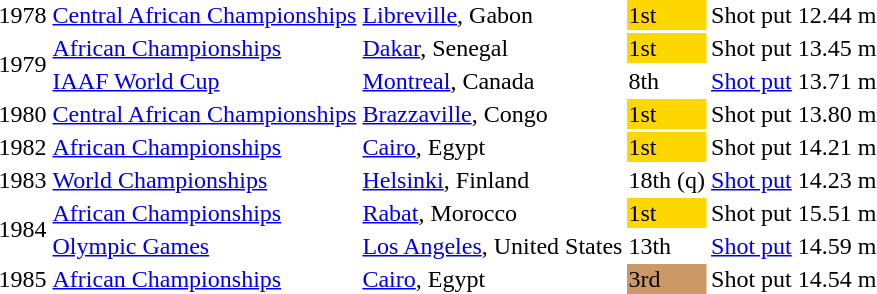<table>
<tr>
<td>1978</td>
<td><a href='#'>Central African Championships</a></td>
<td><a href='#'>Libreville</a>, Gabon</td>
<td bgcolor=gold>1st</td>
<td>Shot put</td>
<td>12.44 m</td>
</tr>
<tr>
<td rowspan=2>1979</td>
<td><a href='#'>African Championships</a></td>
<td><a href='#'>Dakar</a>, Senegal</td>
<td bgcolor=gold>1st</td>
<td>Shot put</td>
<td>13.45 m </td>
</tr>
<tr>
<td><a href='#'>IAAF World Cup</a></td>
<td><a href='#'>Montreal</a>, Canada</td>
<td>8th</td>
<td><a href='#'>Shot put</a></td>
<td>13.71 m</td>
</tr>
<tr>
<td>1980</td>
<td><a href='#'>Central African Championships</a></td>
<td><a href='#'>Brazzaville</a>, Congo</td>
<td bgcolor=gold>1st</td>
<td>Shot put</td>
<td>13.80 m</td>
</tr>
<tr>
<td>1982</td>
<td><a href='#'>African Championships</a></td>
<td><a href='#'>Cairo</a>, Egypt</td>
<td bgcolor=gold>1st</td>
<td>Shot put</td>
<td>14.21 m </td>
</tr>
<tr>
<td>1983</td>
<td><a href='#'>World Championships</a></td>
<td><a href='#'>Helsinki</a>, Finland</td>
<td>18th (q)</td>
<td><a href='#'>Shot put</a></td>
<td>14.23 m</td>
</tr>
<tr>
<td rowspan=2>1984</td>
<td><a href='#'>African Championships</a></td>
<td><a href='#'>Rabat</a>, Morocco</td>
<td bgcolor=gold>1st</td>
<td>Shot put</td>
<td>15.51 m </td>
</tr>
<tr>
<td><a href='#'>Olympic Games</a></td>
<td><a href='#'>Los Angeles</a>, United States</td>
<td>13th</td>
<td><a href='#'>Shot put</a></td>
<td>14.59 m</td>
</tr>
<tr>
<td>1985</td>
<td><a href='#'>African Championships</a></td>
<td><a href='#'>Cairo</a>, Egypt</td>
<td bgcolor=cc9966>3rd</td>
<td>Shot put</td>
<td>14.54 m</td>
</tr>
</table>
